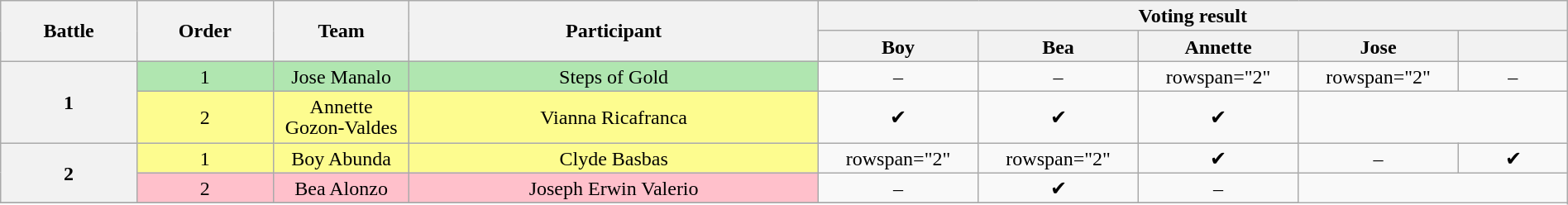<table class="wikitable" style="text-align:center; line-height:17px; width:100%;">
<tr>
<th scope="col" rowspan="2" width="05%">Battle</th>
<th scope="col" rowspan="2" width="05%">Order</th>
<th scope="col" rowspan="2" width="05%">Team</th>
<th scope="col" rowspan="2" width="15%">Participant</th>
<th scope="col" colspan="5" width="20%">Voting result</th>
</tr>
<tr>
<th width="4%">Boy</th>
<th width="4%">Bea</th>
<th width="4%">Annette</th>
<th width="4%">Jose</th>
<th width="4%"></th>
</tr>
<tr>
<th rowspan="2">1</th>
<td style="background:#b0e6b0;">1</td>
<td style="background:#b0e6b0;">Jose Manalo</td>
<td style="background:#b0e6b0;">Steps of Gold</td>
<td>–</td>
<td>–</td>
<td>rowspan="2" </td>
<td>rowspan="2" </td>
<td>–</td>
</tr>
<tr>
<td style="background:#fdfc8f;">2</td>
<td style="background:#fdfc8f;">Annette Gozon-Valdes</td>
<td style="background:#fdfc8f;">Vianna Ricafranca</td>
<td>✔</td>
<td>✔</td>
<td>✔</td>
</tr>
<tr>
<th rowspan="2">2</th>
<td style="background:#fdfc8f;">1</td>
<td style="background:#fdfc8f;">Boy Abunda</td>
<td style="background:#fdfc8f;">Clyde Basbas</td>
<td>rowspan="2" </td>
<td>rowspan="2" </td>
<td>✔</td>
<td>–</td>
<td>✔</td>
</tr>
<tr>
<td style="background:pink;">2</td>
<td style="background:pink;">Bea Alonzo</td>
<td style="background:pink;">Joseph Erwin Valerio</td>
<td>–</td>
<td>✔</td>
<td>–</td>
</tr>
<tr>
</tr>
</table>
